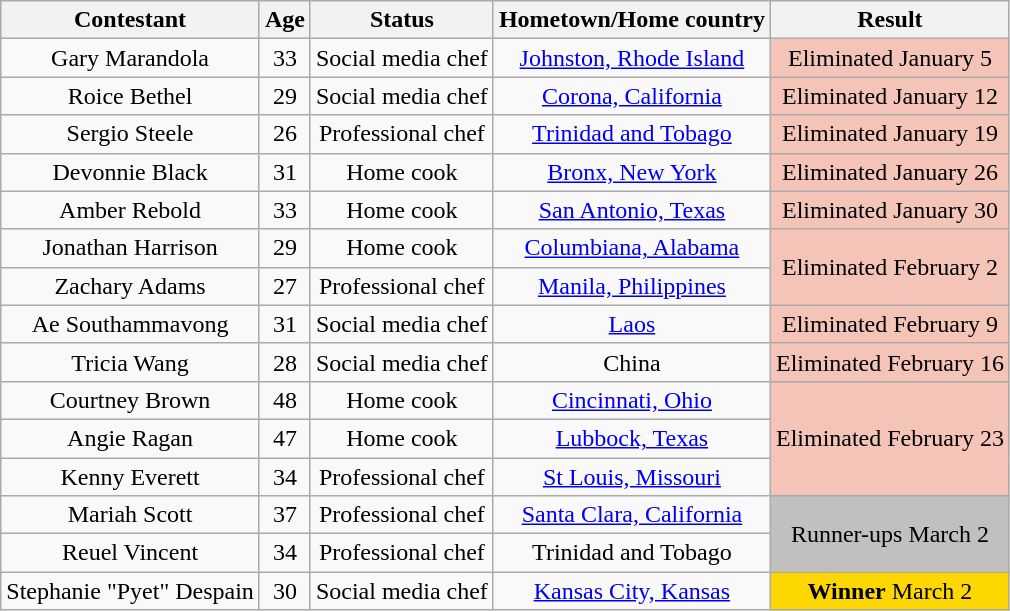<table class="wikitable sortable plainrowheaders" style="text-align:center">
<tr>
<th scope="col">Contestant</th>
<th scope="col">Age</th>
<th scope="col">Status</th>
<th scope="col">Hometown/Home country</th>
<th scope="col">Result</th>
</tr>
<tr>
<td>Gary Marandola</td>
<td>33</td>
<td>Social media chef</td>
<td><a href='#'>Johnston, Rhode Island</a></td>
<td style="background:#F4C4B8; text-align:center;">Eliminated January 5</td>
</tr>
<tr>
<td>Roice Bethel</td>
<td>29</td>
<td>Social media chef</td>
<td><a href='#'>Corona, California</a></td>
<td style="background:#F4C4B8; text-align:center;">Eliminated January 12</td>
</tr>
<tr>
<td>Sergio Steele</td>
<td>26</td>
<td>Professional chef</td>
<td><a href='#'>Trinidad and Tobago</a></td>
<td style="background:#F4C4B8; text-align:center;">Eliminated January 19</td>
</tr>
<tr>
<td>Devonnie Black</td>
<td>31</td>
<td>Home cook</td>
<td><a href='#'>Bronx, New York</a></td>
<td style="background:#F4C4B8; text-align:center;">Eliminated January 26</td>
</tr>
<tr>
<td>Amber Rebold</td>
<td>33</td>
<td>Home cook</td>
<td><a href='#'>San Antonio, Texas</a></td>
<td style="background:#F4C4B8; text-align:center;">Eliminated January 30</td>
</tr>
<tr>
<td>Jonathan Harrison</td>
<td>29</td>
<td>Home cook</td>
<td><a href='#'>Columbiana, Alabama</a></td>
<td rowspan="2" style="background:#F4C4B8; text-align:center;">Eliminated February 2</td>
</tr>
<tr>
<td>Zachary Adams</td>
<td>27</td>
<td>Professional chef</td>
<td><a href='#'>Manila, Philippines</a></td>
</tr>
<tr>
<td>Ae Southammavong</td>
<td>31</td>
<td>Social media chef</td>
<td><a href='#'>Laos</a></td>
<td style="background:#F4C4B8; text-align:center;">Eliminated February 9</td>
</tr>
<tr>
<td>Tricia Wang</td>
<td>28</td>
<td>Social media chef</td>
<td>China</td>
<td style="background:#F4C4B8; text-align:center;">Eliminated February 16</td>
</tr>
<tr>
<td>Courtney Brown</td>
<td>48</td>
<td>Home cook</td>
<td><a href='#'>Cincinnati, Ohio</a></td>
<td rowspan="3" style="background:#F4C4B8; text-align:center;">Eliminated February 23</td>
</tr>
<tr>
<td>Angie Ragan</td>
<td>47</td>
<td>Home cook</td>
<td><a href='#'>Lubbock, Texas</a></td>
</tr>
<tr>
<td>Kenny Everett</td>
<td>34</td>
<td>Professional chef</td>
<td><a href='#'>St Louis, Missouri</a></td>
</tr>
<tr>
<td>Mariah Scott</td>
<td>37</td>
<td>Professional chef</td>
<td><a href='#'>Santa Clara, California</a></td>
<td rowspan="2" style="background:silver; text-align:center;">Runner-ups March 2</td>
</tr>
<tr>
<td>Reuel Vincent</td>
<td>34</td>
<td>Professional chef</td>
<td>Trinidad and Tobago</td>
</tr>
<tr>
<td>Stephanie "Pyet" Despain</td>
<td>30</td>
<td>Social media chef</td>
<td><a href='#'>Kansas City, Kansas</a></td>
<td style="background:gold; text-align:center;"><strong>Winner</strong> March 2</td>
</tr>
</table>
